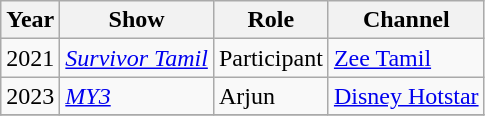<table Class ="wikitable sortable">
<tr>
<th>Year</th>
<th>Show</th>
<th>Role</th>
<th>Channel</th>
</tr>
<tr>
<td>2021</td>
<td><em><a href='#'>Survivor Tamil</a></em></td>
<td>Participant</td>
<td><a href='#'>Zee Tamil</a></td>
</tr>
<tr>
<td>2023</td>
<td><em><a href='#'>MY3</a></em></td>
<td>Arjun</td>
<td><a href='#'>Disney Hotstar</a></td>
</tr>
<tr>
</tr>
</table>
